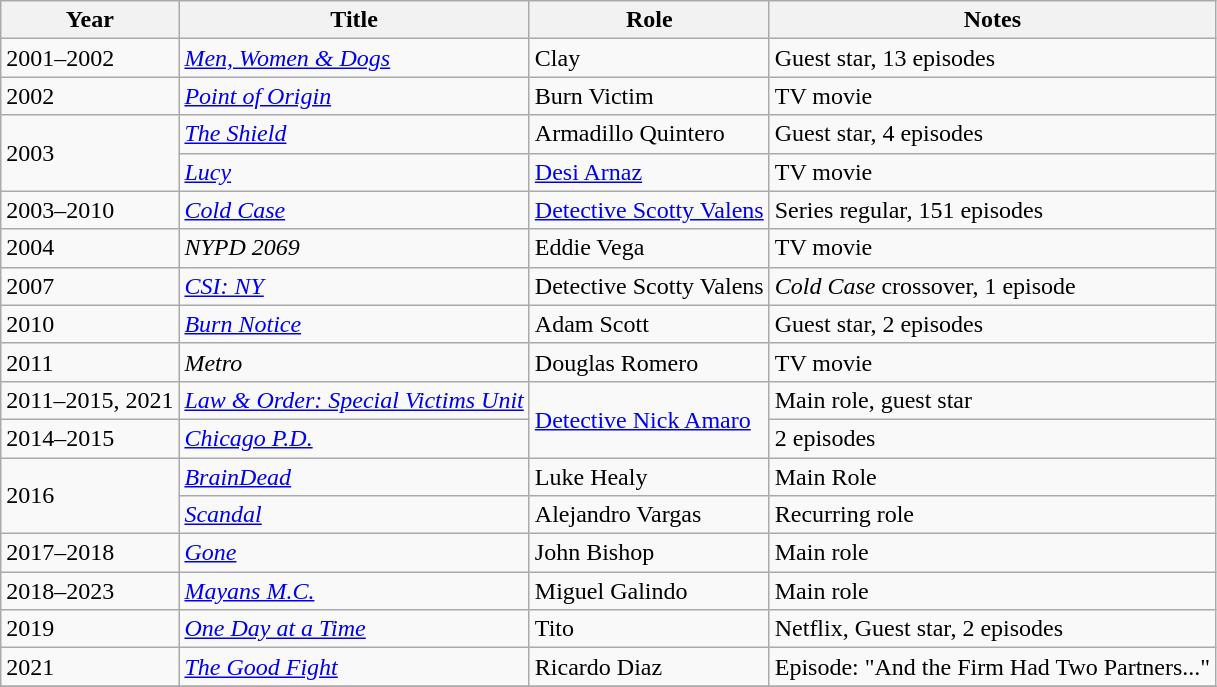<table class="wikitable sortable">
<tr>
<th>Year</th>
<th>Title</th>
<th>Role</th>
<th class="unsortable">Notes</th>
</tr>
<tr>
<td>2001–2002</td>
<td><em><a href='#'>Men, Women & Dogs</a></em></td>
<td>Clay</td>
<td>Guest star, 13 episodes</td>
</tr>
<tr>
<td>2002</td>
<td><em><a href='#'>Point of Origin</a></em></td>
<td>Burn Victim</td>
<td>TV movie</td>
</tr>
<tr>
<td rowspan="2">2003</td>
<td><em><a href='#'>The Shield</a></em></td>
<td>Armadillo Quintero</td>
<td>Guest star, 4 episodes</td>
</tr>
<tr>
<td><em><a href='#'>Lucy</a></em></td>
<td><a href='#'>Desi Arnaz</a></td>
<td>TV movie</td>
</tr>
<tr>
<td>2003–2010</td>
<td><em><a href='#'>Cold Case</a></em></td>
<td><a href='#'>Detective Scotty Valens</a></td>
<td>Series regular, 151 episodes</td>
</tr>
<tr>
<td>2004</td>
<td><em>NYPD 2069</em></td>
<td>Eddie Vega</td>
<td>TV movie</td>
</tr>
<tr>
<td>2007</td>
<td><em><a href='#'>CSI: NY</a></em></td>
<td>Detective Scotty Valens</td>
<td><em>Cold Case</em> crossover, 1 episode</td>
</tr>
<tr>
<td>2010</td>
<td><em><a href='#'>Burn Notice</a></em></td>
<td>Adam Scott</td>
<td>Guest star, 2 episodes</td>
</tr>
<tr>
<td>2011</td>
<td><em>Metro</em></td>
<td>Douglas Romero</td>
<td>TV movie</td>
</tr>
<tr>
<td>2011–2015, 2021</td>
<td><em><a href='#'>Law & Order: Special Victims Unit</a></em></td>
<td rowspan="2"><a href='#'>Detective Nick Amaro</a></td>
<td>Main role, guest star</td>
</tr>
<tr>
<td>2014–2015</td>
<td><em><a href='#'>Chicago P.D.</a></em></td>
<td>2 episodes</td>
</tr>
<tr>
<td rowspan="2">2016</td>
<td><em><a href='#'>BrainDead</a></em></td>
<td>Luke Healy</td>
<td>Main Role</td>
</tr>
<tr>
<td><em><a href='#'>Scandal</a></em></td>
<td>Alejandro Vargas</td>
<td>Recurring role</td>
</tr>
<tr>
<td>2017–2018</td>
<td><em><a href='#'>Gone</a></em></td>
<td>John Bishop</td>
<td>Main role</td>
</tr>
<tr>
<td>2018–2023</td>
<td><em><a href='#'>Mayans M.C.</a></em></td>
<td>Miguel Galindo</td>
<td>Main role</td>
</tr>
<tr>
<td>2019</td>
<td><em><a href='#'>One Day at a Time</a></em></td>
<td>Tito</td>
<td>Netflix, Guest star, 2 episodes</td>
</tr>
<tr>
<td>2021</td>
<td><em><a href='#'>The Good Fight</a></em></td>
<td>Ricardo Diaz</td>
<td>Episode: "And the Firm Had Two Partners..."</td>
</tr>
<tr>
</tr>
</table>
